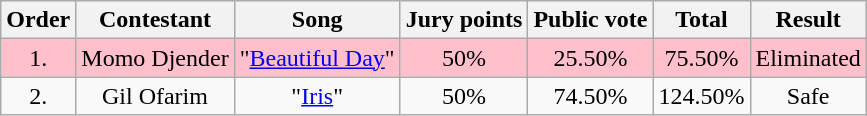<table class="wikitable sortable" style="text-align: center; width: auto;">
<tr class="hintergrundfarbe5">
<th>Order</th>
<th>Contestant</th>
<th>Song</th>
<th>Jury points</th>
<th>Public vote</th>
<th>Total</th>
<th>Result</th>
</tr>
<tr bgcolor=pink>
<td>1.</td>
<td>Momo Djender</td>
<td>"<a href='#'>Beautiful Day</a>"</td>
<td>50%</td>
<td>25.50%</td>
<td>75.50%</td>
<td>Eliminated</td>
</tr>
<tr>
<td>2.</td>
<td>Gil Ofarim</td>
<td>"<a href='#'>Iris</a>"</td>
<td>50%</td>
<td>74.50%</td>
<td>124.50%</td>
<td>Safe</td>
</tr>
</table>
